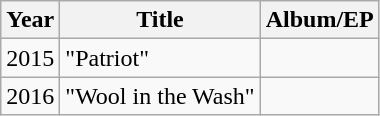<table class="wikitable">
<tr>
<th>Year</th>
<th>Title</th>
<th>Album/EP</th>
</tr>
<tr>
<td>2015</td>
<td>"Patriot"</td>
<td></td>
</tr>
<tr>
<td>2016</td>
<td>"Wool in the Wash"</td>
<td></td>
</tr>
</table>
